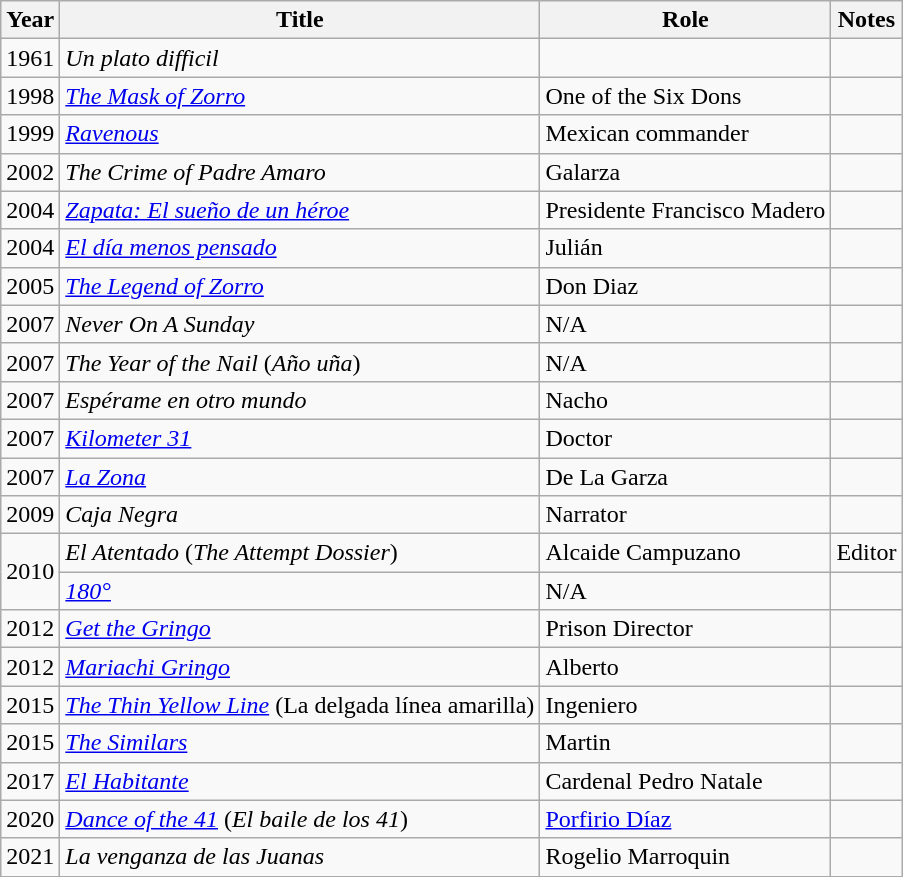<table class="wikitable sortable">
<tr>
<th>Year</th>
<th>Title</th>
<th>Role</th>
<th>Notes</th>
</tr>
<tr>
<td>1961</td>
<td><em>Un plato difficil</em></td>
<td></td>
<td></td>
</tr>
<tr>
<td>1998</td>
<td><em><a href='#'>The Mask of Zorro</a></em></td>
<td>One of the Six Dons</td>
<td></td>
</tr>
<tr>
<td>1999</td>
<td><em><a href='#'>Ravenous</a></em></td>
<td>Mexican commander</td>
<td></td>
</tr>
<tr>
<td>2002</td>
<td><em>The Crime of Padre Amaro</em> </td>
<td>Galarza</td>
<td></td>
</tr>
<tr>
<td>2004</td>
<td><em><a href='#'>Zapata: El sueño de un héroe</a></em></td>
<td>Presidente Francisco Madero</td>
<td></td>
</tr>
<tr>
<td>2004</td>
<td><em><a href='#'>El día menos pensado</a></em></td>
<td>Julián</td>
<td></td>
</tr>
<tr>
<td>2005</td>
<td><em><a href='#'>The Legend of Zorro</a></em></td>
<td>Don Diaz</td>
<td></td>
</tr>
<tr>
<td>2007</td>
<td><em>Never On A Sunday</em></td>
<td>N/A</td>
<td></td>
</tr>
<tr>
<td>2007</td>
<td><em>The Year of the Nail</em> (<em>Año uña</em>)</td>
<td>N/A</td>
<td></td>
</tr>
<tr>
<td>2007</td>
<td><em>Espérame en otro mundo</em></td>
<td>Nacho</td>
<td></td>
</tr>
<tr>
<td>2007</td>
<td><em><a href='#'>Kilometer 31</a></em></td>
<td>Doctor</td>
<td></td>
</tr>
<tr>
<td>2007</td>
<td><em><a href='#'>La Zona</a></em></td>
<td>De La Garza</td>
<td></td>
</tr>
<tr>
<td>2009</td>
<td><em>Caja Negra</em></td>
<td>Narrator</td>
<td></td>
</tr>
<tr>
<td rowspan="2">2010</td>
<td><em>El Atentado</em> (<em>The Attempt Dossier</em>)</td>
<td>Alcaide Campuzano</td>
<td>Editor</td>
</tr>
<tr>
<td><em><a href='#'>180°</a></em></td>
<td>N/A</td>
<td></td>
</tr>
<tr>
<td>2012</td>
<td><em><a href='#'>Get the Gringo</a></em></td>
<td>Prison Director</td>
<td></td>
</tr>
<tr>
<td>2012</td>
<td><em><a href='#'>Mariachi Gringo</a></em></td>
<td>Alberto</td>
<td></td>
</tr>
<tr>
<td>2015</td>
<td><em><a href='#'>The Thin Yellow Line</a></em> (La delgada línea amarilla)</td>
<td>Ingeniero</td>
<td></td>
</tr>
<tr>
<td>2015</td>
<td><em><a href='#'>The Similars</a></em></td>
<td>Martin</td>
<td></td>
</tr>
<tr>
<td>2017</td>
<td><em><a href='#'>El Habitante</a></em></td>
<td>Cardenal Pedro Natale</td>
<td></td>
</tr>
<tr>
<td>2020</td>
<td><em><a href='#'>Dance of the 41</a></em> (<em>El baile de los 41</em>)</td>
<td><a href='#'>Porfirio Díaz</a></td>
<td></td>
</tr>
<tr>
<td>2021</td>
<td><em>La venganza de las Juanas</em></td>
<td>Rogelio Marroquin</td>
<td></td>
</tr>
</table>
